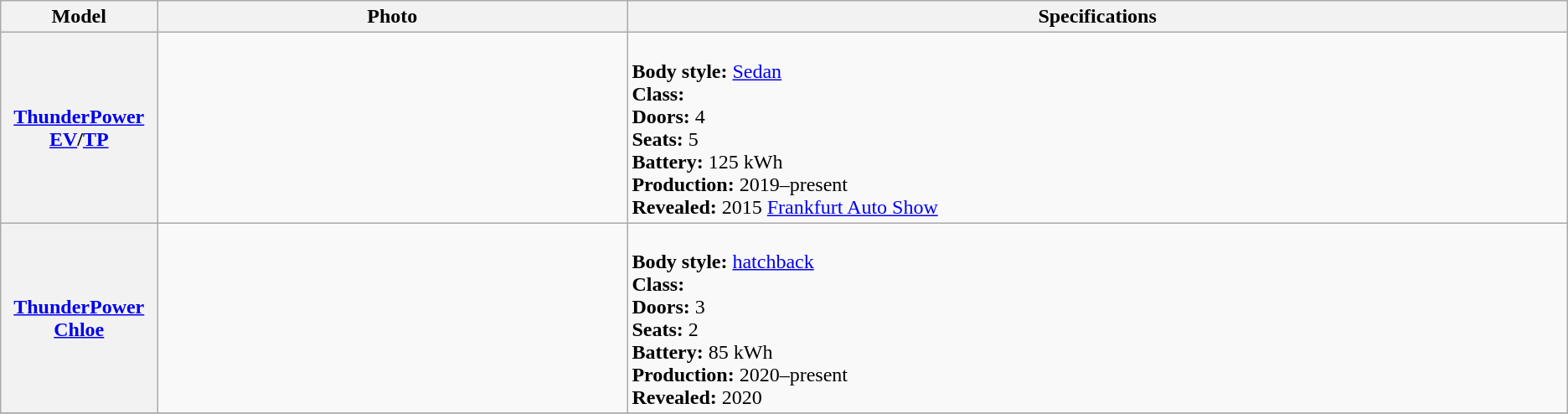<table class="wikitable">
<tr>
<th width=10%>Model</th>
<th width=30%>Photo</th>
<th width=100%>Specifications</th>
</tr>
<tr>
<th><a href='#'>ThunderPower EV</a>/<a href='#'>TP</a></th>
<td></td>
<td><br><strong>Body style:</strong> <a href='#'>Sedan</a><br><strong>Class:</strong><br><strong>Doors:</strong> 4<br><strong>Seats:</strong> 5<br><strong>Battery:</strong> 125 kWh<br><strong>Production:</strong> 2019–present<br><strong>Revealed:</strong> 2015 <a href='#'>Frankfurt Auto Show</a></td>
</tr>
<tr>
<th><a href='#'>ThunderPower Chloe</a></th>
<td></td>
<td><br><strong>Body style:</strong> <a href='#'>hatchback</a><br><strong>Class:</strong><br><strong>Doors:</strong> 3<br><strong>Seats:</strong> 2<br><strong>Battery:</strong> 85 kWh<br><strong>Production:</strong> 2020–present<br><strong>Revealed:</strong> 2020</td>
</tr>
<tr>
</tr>
</table>
